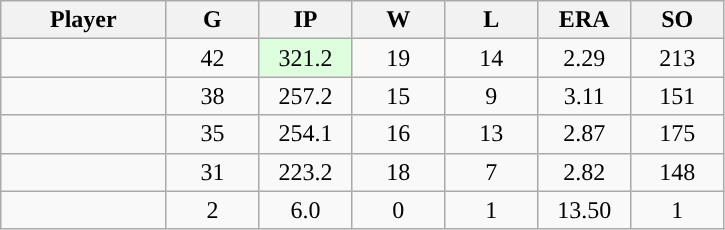<table class="wikitable sortable">
<tr>
<th bgcolor="#DDDDFF" width="16%">Player</th>
<th bgcolor="#DDDDFF" width="9%">G</th>
<th bgcolor="#DDDDFF" width="9%">IP</th>
<th bgcolor="#DDDDFF" width="9%">W</th>
<th bgcolor="#DDDDFF" width="9%">L</th>
<th bgcolor="#DDDDFF" width="9%">ERA</th>
<th bgcolor="#DDDDFF" width="9%">SO</th>
</tr>
<tr align="center">
<td></td>
<td>42</td>
<td style="background:#DDFFDD;">321.2</td>
<td>19</td>
<td>14</td>
<td>2.29</td>
<td>213</td>
</tr>
<tr align="center">
<td></td>
<td>38</td>
<td>257.2</td>
<td>15</td>
<td>9</td>
<td>3.11</td>
<td>151</td>
</tr>
<tr align="center">
<td></td>
<td>35</td>
<td>254.1</td>
<td>16</td>
<td>13</td>
<td>2.87</td>
<td>175</td>
</tr>
<tr align="center">
<td></td>
<td>31</td>
<td>223.2</td>
<td>18</td>
<td>7</td>
<td>2.82</td>
<td>148</td>
</tr>
<tr align="center">
<td></td>
<td>2</td>
<td>6.0</td>
<td>0</td>
<td>1</td>
<td>13.50</td>
<td>1</td>
</tr>
</table>
